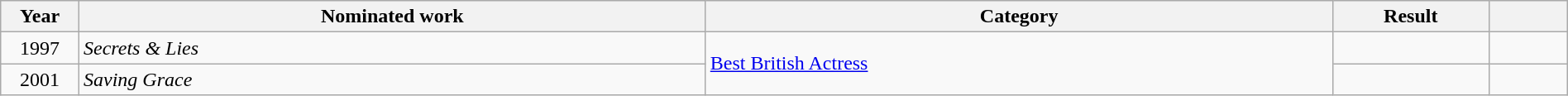<table class="wikitable" style="width:100%;">
<tr>
<th width=5%>Year</th>
<th style="width:40%;">Nominated work</th>
<th style="width:40%;">Category</th>
<th style="width:10%;">Result</th>
<th width=5%></th>
</tr>
<tr>
<td style="text-align:center;">1997</td>
<td style="text-align:left;"><em>Secrets & Lies</em></td>
<td rowspan="2"><a href='#'>Best British Actress</a></td>
<td></td>
<td style="text-align:center;"></td>
</tr>
<tr>
<td style="text-align:center;">2001</td>
<td style="text-align:left;"><em>Saving Grace</em></td>
<td></td>
<td style="text-align:center;"></td>
</tr>
</table>
